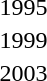<table>
<tr>
<td>1995</td>
<td></td>
<td></td>
<td></td>
</tr>
<tr>
<td>1999</td>
<td></td>
<td></td>
<td></td>
</tr>
<tr>
<td>2003</td>
<td></td>
<td></td>
<td><br></td>
</tr>
</table>
